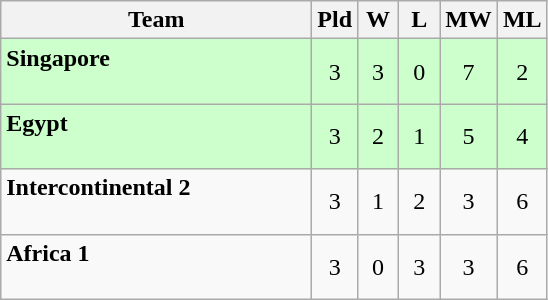<table class="wikitable" style="text-align:center">
<tr>
<th width=200>Team</th>
<th width=20>Pld</th>
<th width=20>W</th>
<th width=20>L</th>
<th width=20>MW</th>
<th width=20>ML</th>
</tr>
<tr bgcolor="ccffcc">
<td style="text-align:left"><strong>Singapore</strong><br><br></td>
<td>3</td>
<td>3</td>
<td>0</td>
<td>7</td>
<td>2</td>
</tr>
<tr bgcolor="ccffcc">
<td style="text-align:left"><strong>Egypt</strong><br><br></td>
<td>3</td>
<td>2</td>
<td>1</td>
<td>5</td>
<td>4</td>
</tr>
<tr>
<td style="text-align:left"><strong>Intercontinental 2</strong><br><br></td>
<td>3</td>
<td>1</td>
<td>2</td>
<td>3</td>
<td>6</td>
</tr>
<tr>
<td style="text-align:left"><strong>Africa 1</strong><br><br></td>
<td>3</td>
<td>0</td>
<td>3</td>
<td>3</td>
<td>6</td>
</tr>
</table>
